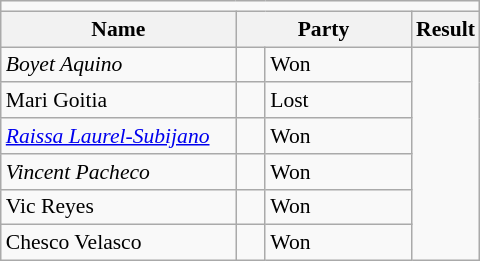<table class=wikitable style="font-size:90%">
<tr>
<td colspan=4 bgcolor=></td>
</tr>
<tr>
<th width=150px>Name</th>
<th colspan=2 width=110px>Party</th>
<th>Result</th>
</tr>
<tr>
<td><em>Boyet Aquino</em></td>
<td></td>
<td>Won</td>
</tr>
<tr>
<td>Mari Goitia</td>
<td></td>
<td>Lost</td>
</tr>
<tr>
<td><em><a href='#'>Raissa Laurel-Subijano</a></em></td>
<td></td>
<td>Won</td>
</tr>
<tr>
<td><em>Vincent Pacheco</em></td>
<td></td>
<td>Won</td>
</tr>
<tr>
<td>Vic Reyes</td>
<td></td>
<td>Won</td>
</tr>
<tr>
<td>Chesco Velasco</td>
<td></td>
<td>Won</td>
</tr>
</table>
